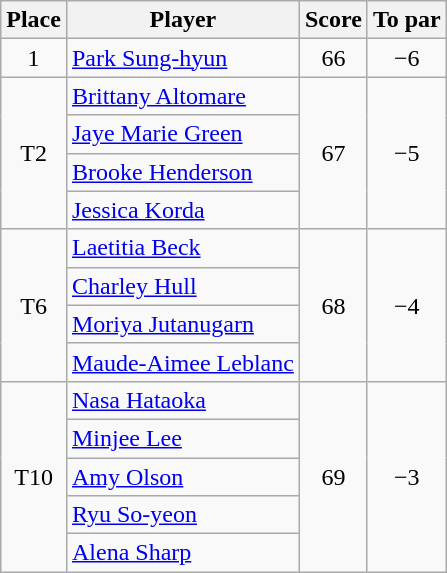<table class="wikitable">
<tr>
<th>Place</th>
<th>Player</th>
<th>Score</th>
<th>To par</th>
</tr>
<tr>
<td align=center>1</td>
<td> <a href='#'>Park Sung-hyun</a></td>
<td align=center>66</td>
<td align=center>−6</td>
</tr>
<tr>
<td rowspan=4 align=center>T2</td>
<td> <a href='#'>Brittany Altomare</a></td>
<td rowspan=4 align=center>67</td>
<td rowspan=4 align=center>−5</td>
</tr>
<tr>
<td> <a href='#'>Jaye Marie Green</a></td>
</tr>
<tr>
<td> <a href='#'>Brooke Henderson</a></td>
</tr>
<tr>
<td> <a href='#'>Jessica Korda</a></td>
</tr>
<tr>
<td rowspan=4 align=center>T6</td>
<td> <a href='#'>Laetitia Beck</a></td>
<td rowspan=4 align=center>68</td>
<td rowspan=4 align=center>−4</td>
</tr>
<tr>
<td> <a href='#'>Charley Hull</a></td>
</tr>
<tr>
<td> <a href='#'>Moriya Jutanugarn</a></td>
</tr>
<tr>
<td> <a href='#'>Maude-Aimee Leblanc</a></td>
</tr>
<tr>
<td rowspan=5 align=center>T10</td>
<td> <a href='#'>Nasa Hataoka</a></td>
<td rowspan=5 align=center>69</td>
<td rowspan=5 align=center>−3</td>
</tr>
<tr>
<td> <a href='#'>Minjee Lee</a></td>
</tr>
<tr>
<td> <a href='#'>Amy Olson</a></td>
</tr>
<tr>
<td> <a href='#'>Ryu So-yeon</a></td>
</tr>
<tr>
<td> <a href='#'>Alena Sharp</a></td>
</tr>
</table>
